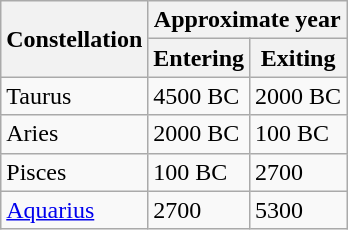<table class=wikitable>
<tr>
<th rowspan=2>Constellation</th>
<th colspan=2>Approximate year</th>
</tr>
<tr>
<th>Entering</th>
<th>Exiting</th>
</tr>
<tr>
<td>Taurus</td>
<td>4500 BC</td>
<td>2000 BC</td>
</tr>
<tr>
<td>Aries</td>
<td>2000 BC</td>
<td>100 BC</td>
</tr>
<tr>
<td>Pisces</td>
<td>100 BC</td>
<td>2700</td>
</tr>
<tr>
<td><a href='#'>Aquarius</a></td>
<td>2700</td>
<td>5300</td>
</tr>
</table>
